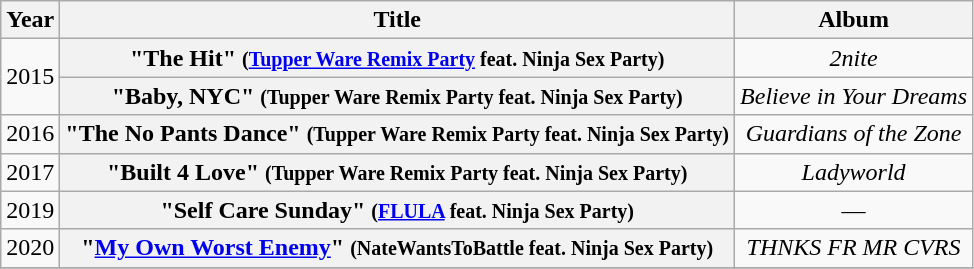<table class="wikitable plainrowheaders" style="text-align:center;">
<tr>
<th scope="col">Year</th>
<th scope="col">Title</th>
<th scope="col">Album</th>
</tr>
<tr>
<td style="text-align:center;" rowspan="2">2015</td>
<th scope="row">"The Hit" <small>(<a href='#'>Tupper Ware Remix Party</a> feat. Ninja Sex Party)</small></th>
<td><em>2nite</em></td>
</tr>
<tr>
<th scope="row">"Baby, NYC" <small>(Tupper Ware Remix Party feat. Ninja Sex Party)</small></th>
<td><em>Believe in Your Dreams</em></td>
</tr>
<tr>
<td style="text-align:center;" rowspan="1">2016</td>
<th scope="row">"The No Pants Dance" <small>(Tupper Ware Remix Party feat. Ninja Sex Party)</small></th>
<td><em>Guardians of the Zone</em></td>
</tr>
<tr>
<td style="text-align:center;" rowspan="1">2017</td>
<th scope="row">"Built 4 Love" <small>(Tupper Ware Remix Party feat. Ninja Sex Party)</small></th>
<td><em>Ladyworld</em></td>
</tr>
<tr>
<td style="text-align:center;" rowspan="1">2019</td>
<th scope="row">"Self Care Sunday" <small>(<a href='#'>FLULA</a> feat. Ninja Sex Party)</small></th>
<td>—</td>
</tr>
<tr>
<td style="text-align:center;" rowspan="1">2020</td>
<th scope="row">"<a href='#'>My Own Worst Enemy</a>" <small>(NateWantsToBattle feat. Ninja Sex Party)</small></th>
<td><em>THNKS FR MR CVRS</em></td>
</tr>
<tr>
</tr>
</table>
